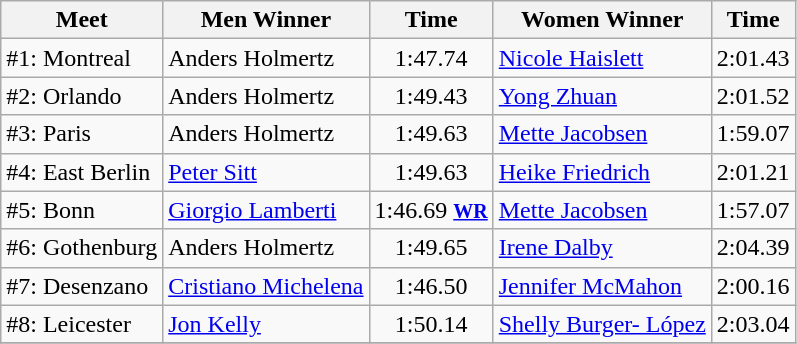<table class=wikitable>
<tr>
<th>Meet</th>
<th>Men Winner</th>
<th>Time</th>
<th>Women Winner</th>
<th>Time</th>
</tr>
<tr>
<td>#1: Montreal</td>
<td> Anders Holmertz</td>
<td align=center>1:47.74</td>
<td> <a href='#'>Nicole Haislett</a></td>
<td align=center>2:01.43</td>
</tr>
<tr>
<td>#2: Orlando</td>
<td> Anders Holmertz</td>
<td align=center>1:49.43</td>
<td> <a href='#'>Yong Zhuan</a></td>
<td align=center>2:01.52</td>
</tr>
<tr>
<td>#3: Paris</td>
<td> Anders Holmertz</td>
<td align=center>1:49.63</td>
<td> <a href='#'>Mette Jacobsen</a></td>
<td align=center>1:59.07</td>
</tr>
<tr>
<td>#4: East Berlin</td>
<td> <a href='#'>Peter Sitt</a></td>
<td align=center>1:49.63</td>
<td> <a href='#'>Heike Friedrich</a></td>
<td align=center>2:01.21</td>
</tr>
<tr>
<td>#5: Bonn</td>
<td> <a href='#'>Giorgio Lamberti</a></td>
<td align=center>1:46.69 <small><a href='#'><strong>WR</strong></a></small></td>
<td> <a href='#'>Mette Jacobsen</a></td>
<td align=center>1:57.07</td>
</tr>
<tr>
<td>#6: Gothenburg</td>
<td> Anders Holmertz</td>
<td align=center>1:49.65</td>
<td> <a href='#'>Irene Dalby</a></td>
<td align=center>2:04.39</td>
</tr>
<tr>
<td>#7: Desenzano</td>
<td> <a href='#'>Cristiano Michelena</a></td>
<td align=center>1:46.50</td>
<td> <a href='#'>Jennifer McMahon</a></td>
<td align=center>2:00.16</td>
</tr>
<tr>
<td>#8: Leicester</td>
<td> <a href='#'>Jon Kelly</a></td>
<td align=center>1:50.14</td>
<td> <a href='#'>Shelly Burger- López</a></td>
<td align=center>2:03.04</td>
</tr>
<tr>
</tr>
</table>
